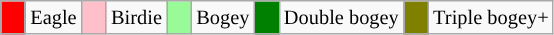<table class="wikitable" span=50 style="font-size:85%;">
<tr>
<td style="background: Red;" width=10></td>
<td>Eagle</td>
<td style="background: Pink;" width=10></td>
<td>Birdie</td>
<td style="background: PaleGreen;" width=10></td>
<td>Bogey</td>
<td style="background: Green;" width=10></td>
<td>Double bogey</td>
<td style="background: Olive;" width=10></td>
<td>Triple bogey+</td>
</tr>
</table>
